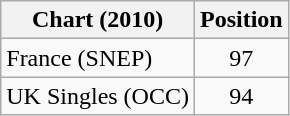<table class="wikitable sortable">
<tr>
<th>Chart (2010)</th>
<th>Position</th>
</tr>
<tr>
<td>France (SNEP)</td>
<td style="text-align:center;">97</td>
</tr>
<tr>
<td>UK Singles (OCC)</td>
<td style="text-align:center;">94</td>
</tr>
</table>
